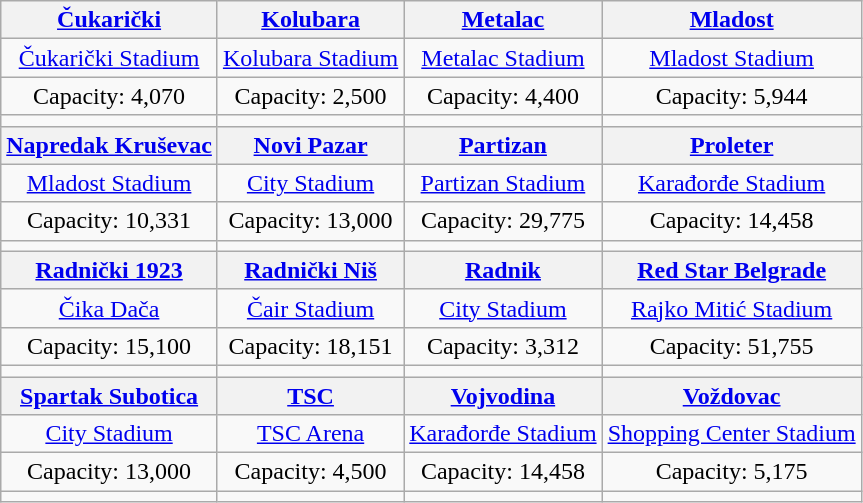<table class="wikitable" style="text-align:center">
<tr>
<th><a href='#'>Čukarički</a></th>
<th><a href='#'>Kolubara</a></th>
<th><a href='#'>Metalac</a></th>
<th><a href='#'>Mladost</a></th>
</tr>
<tr>
<td><a href='#'>Čukarički Stadium</a></td>
<td><a href='#'>Kolubara Stadium</a></td>
<td><a href='#'>Metalac Stadium</a></td>
<td><a href='#'>Mladost Stadium</a></td>
</tr>
<tr>
<td>Capacity: 4,070</td>
<td>Capacity: 2,500</td>
<td>Capacity: 4,400</td>
<td>Capacity: 5,944</td>
</tr>
<tr>
<td></td>
<td></td>
<td></td>
<td></td>
</tr>
<tr>
<th><a href='#'>Napredak Kruševac</a></th>
<th><a href='#'>Novi Pazar</a></th>
<th><a href='#'>Partizan</a></th>
<th><a href='#'>Proleter</a></th>
</tr>
<tr>
<td><a href='#'>Mladost Stadium</a></td>
<td><a href='#'>City Stadium</a></td>
<td><a href='#'>Partizan Stadium</a></td>
<td><a href='#'>Karađorđe Stadium</a></td>
</tr>
<tr>
<td>Capacity: 10,331</td>
<td>Capacity: 13,000</td>
<td>Capacity: 29,775</td>
<td>Capacity: 14,458</td>
</tr>
<tr>
<td></td>
<td></td>
<td></td>
<td></td>
</tr>
<tr>
<th><a href='#'>Radnički 1923</a></th>
<th><a href='#'>Radnički Niš</a></th>
<th><a href='#'>Radnik</a></th>
<th><a href='#'>Red Star Belgrade</a></th>
</tr>
<tr>
<td><a href='#'>Čika Dača</a></td>
<td><a href='#'>Čair Stadium</a></td>
<td><a href='#'>City Stadium</a></td>
<td><a href='#'>Rajko Mitić Stadium</a></td>
</tr>
<tr>
<td>Capacity: 15,100</td>
<td>Capacity: 18,151</td>
<td>Capacity: 3,312</td>
<td>Capacity: 51,755</td>
</tr>
<tr>
<td></td>
<td></td>
<td></td>
<td></td>
</tr>
<tr>
<th><a href='#'>Spartak Subotica</a></th>
<th><a href='#'>TSC</a></th>
<th><a href='#'>Vojvodina</a></th>
<th><a href='#'>Voždovac</a></th>
</tr>
<tr>
<td><a href='#'>City Stadium</a></td>
<td><a href='#'>TSC Arena</a></td>
<td><a href='#'>Karađorđe Stadium</a></td>
<td><a href='#'>Shopping Center Stadium</a></td>
</tr>
<tr>
<td>Capacity: 13,000</td>
<td>Capacity: 4,500</td>
<td>Capacity: 14,458</td>
<td>Capacity: 5,175</td>
</tr>
<tr>
<td></td>
<td></td>
<td></td>
<td></td>
</tr>
</table>
